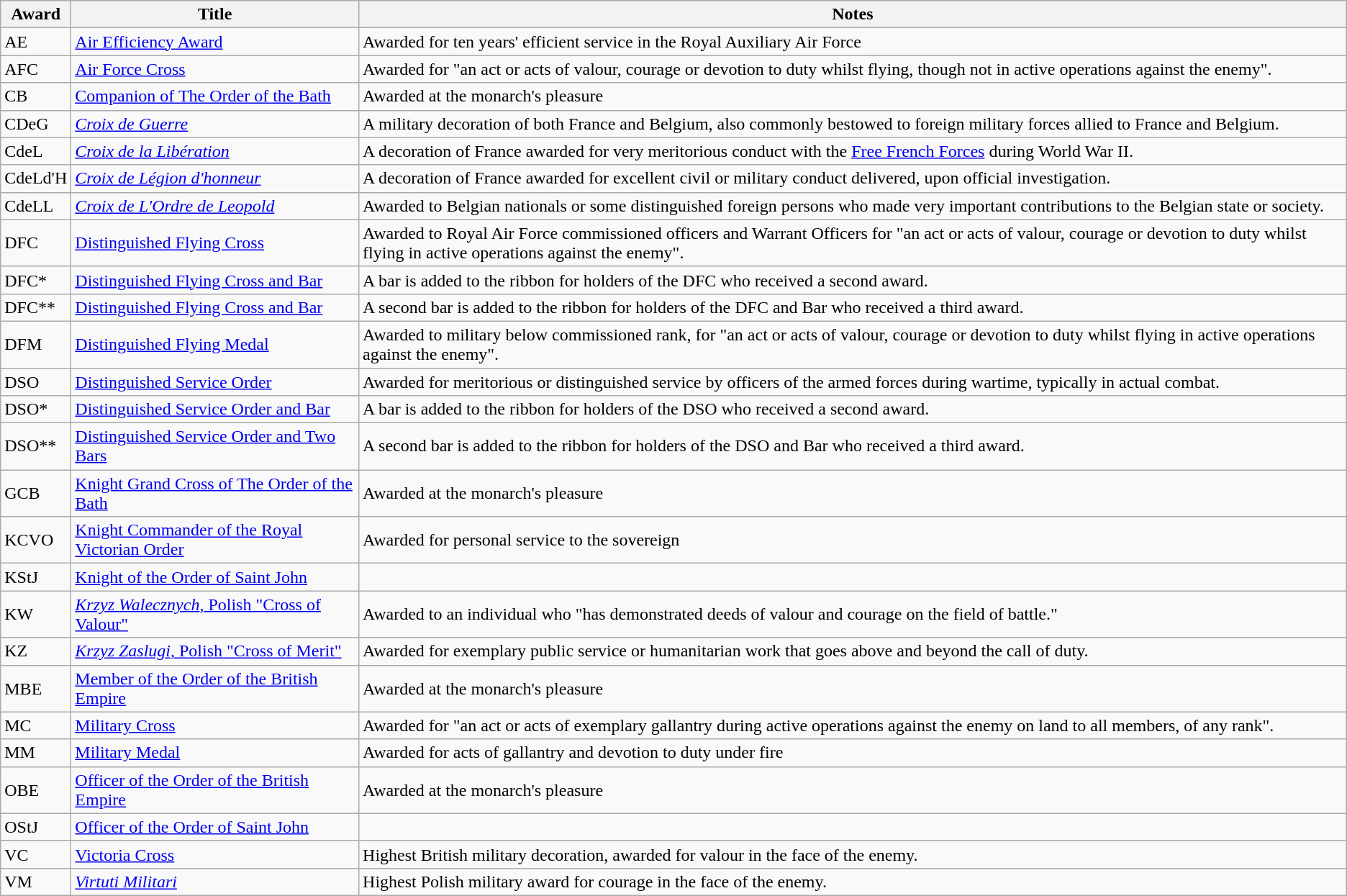<table class="wikitable">
<tr>
<th>Award</th>
<th>Title</th>
<th>Notes</th>
</tr>
<tr>
<td>AE</td>
<td><a href='#'>Air Efficiency Award</a></td>
<td>Awarded for ten years' efficient service in the Royal Auxiliary Air Force</td>
</tr>
<tr>
<td>AFC</td>
<td><a href='#'>Air Force Cross</a></td>
<td>Awarded for "an act or acts of valour, courage or devotion to duty whilst flying, though not in active operations against the enemy".</td>
</tr>
<tr>
<td>CB</td>
<td><a href='#'>Companion of The Order of the Bath</a></td>
<td>Awarded at the monarch's pleasure</td>
</tr>
<tr>
<td>CDeG</td>
<td><em><a href='#'>Croix de Guerre</a></em></td>
<td>A military decoration of both France and Belgium, also commonly bestowed to foreign military forces allied to France and Belgium.</td>
</tr>
<tr>
<td>CdeL</td>
<td><a href='#'><em>Croix de la Libération</em></a></td>
<td>A decoration of France awarded for very meritorious conduct with the <a href='#'>Free French Forces</a> during World War II.</td>
</tr>
<tr>
<td>CdeLd'H</td>
<td><a href='#'><em>Croix de Légion d'honneur</em></a></td>
<td>A decoration of France awarded for excellent civil or military conduct delivered, upon official investigation.</td>
</tr>
<tr>
<td>CdeLL</td>
<td><a href='#'><em>Croix de L'Ordre de Leopold</em></a></td>
<td>Awarded to Belgian nationals or some distinguished foreign persons who made very important contributions to the Belgian state or society.</td>
</tr>
<tr>
<td>DFC</td>
<td><a href='#'>Distinguished Flying Cross</a></td>
<td>Awarded to Royal Air Force commissioned officers and Warrant Officers for "an act or acts of valour, courage or devotion to duty whilst flying in active operations against the enemy".</td>
</tr>
<tr>
<td>DFC*</td>
<td><a href='#'>Distinguished Flying Cross and Bar</a></td>
<td>A bar is added to the ribbon for holders of the DFC who received a second award.</td>
</tr>
<tr>
<td>DFC**</td>
<td><a href='#'>Distinguished Flying Cross and Bar</a></td>
<td>A second bar is added to the ribbon for holders of the DFC and Bar who received a third award.</td>
</tr>
<tr>
<td>DFM</td>
<td><a href='#'>Distinguished Flying Medal</a></td>
<td>Awarded to military below commissioned rank, for "an act or acts of valour, courage or devotion to duty whilst flying in active operations against the enemy".</td>
</tr>
<tr>
<td>DSO</td>
<td><a href='#'>Distinguished Service Order</a></td>
<td>Awarded for meritorious or distinguished service by officers of the armed forces during wartime, typically in actual combat.</td>
</tr>
<tr>
<td>DSO*</td>
<td><a href='#'>Distinguished Service Order and Bar</a></td>
<td>A bar is added to the ribbon for holders of the DSO who received a second award.</td>
</tr>
<tr>
<td>DSO**</td>
<td><a href='#'>Distinguished Service Order and Two Bars</a></td>
<td>A second bar is added to the ribbon for holders of the DSO and Bar who received a third award.</td>
</tr>
<tr>
<td>GCB</td>
<td><a href='#'>Knight Grand Cross of The Order of the Bath</a></td>
<td>Awarded at the monarch's pleasure</td>
</tr>
<tr>
<td>KCVO</td>
<td><a href='#'>Knight Commander of the Royal Victorian Order</a></td>
<td>Awarded for personal service to the sovereign</td>
</tr>
<tr>
<td>KStJ</td>
<td><a href='#'>Knight of the Order of Saint John</a></td>
<td></td>
</tr>
<tr>
<td>KW</td>
<td><a href='#'><em>Krzyz Walecznych</em>, Polish "Cross of Valour"</a></td>
<td>Awarded to an individual who "has demonstrated deeds of valour and courage on the field of battle."</td>
</tr>
<tr>
<td>KZ</td>
<td><a href='#'><em>Krzyz Zaslugi</em>, Polish "Cross of Merit"</a></td>
<td>Awarded for exemplary public service or humanitarian work that goes above and beyond the call of duty.</td>
</tr>
<tr>
<td>MBE</td>
<td><a href='#'>Member of the Order of the British Empire</a></td>
<td>Awarded at the monarch's pleasure</td>
</tr>
<tr>
<td>MC</td>
<td><a href='#'>Military Cross</a></td>
<td>Awarded for "an act or acts of exemplary gallantry during active operations against the enemy on land to all members, of any rank".</td>
</tr>
<tr>
<td>MM</td>
<td><a href='#'>Military Medal</a></td>
<td>Awarded for acts of gallantry and devotion to duty under fire</td>
</tr>
<tr>
<td>OBE</td>
<td><a href='#'>Officer of the Order of the British Empire</a></td>
<td>Awarded at the monarch's pleasure</td>
</tr>
<tr>
<td>OStJ</td>
<td><a href='#'>Officer of the Order of Saint John</a></td>
<td></td>
</tr>
<tr>
<td>VC</td>
<td><a href='#'>Victoria Cross</a></td>
<td>Highest British military decoration, awarded for valour in the face of the enemy.</td>
</tr>
<tr>
<td>VM</td>
<td><em><a href='#'>Virtuti Militari</a></em></td>
<td>Highest Polish military award for courage in the face of the enemy.</td>
</tr>
</table>
